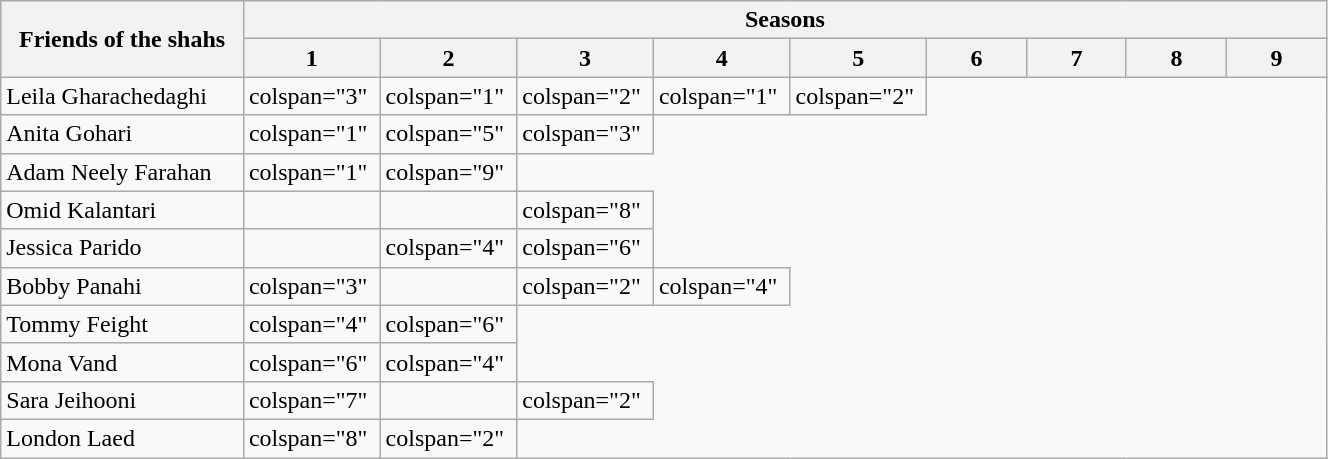<table class="wikitable plainrowheaders" style="width:70%;">
<tr>
<th scope="col" rowspan="2" style="width:17%;">Friends of the shahs</th>
<th scope="col" colspan="10">Seasons</th>
</tr>
<tr>
<th scope="col" style="width:7%;">1</th>
<th scope="col" style="width:7%;">2</th>
<th scope="col" style="width:7%;">3</th>
<th scope="col" style="width:7%;">4</th>
<th scope="col" style="width:7%;">5</th>
<th scope="col" style="width:7%;">6</th>
<th scope="col" style="width:7%;">7</th>
<th scope="col" style="width:7%;">8</th>
<th scope="col" style="width:7%;">9</th>
</tr>
<tr>
<td nowrap>Leila Gharachedaghi</td>
<td>colspan="3" </td>
<td>colspan="1" </td>
<td>colspan="2" </td>
<td>colspan="1" </td>
<td>colspan="2" </td>
</tr>
<tr>
<td scope="row">Anita Gohari</td>
<td>colspan="1" </td>
<td>colspan="5" </td>
<td>colspan="3" </td>
</tr>
<tr>
<td scope="row" nowrap>Adam Neely Farahan</td>
<td>colspan="1" </td>
<td>colspan="9" </td>
</tr>
<tr>
<td scope="row">Omid Kalantari</td>
<td></td>
<td></td>
<td>colspan="8" </td>
</tr>
<tr>
<td scope="row">Jessica Parido</td>
<td></td>
<td>colspan="4" </td>
<td>colspan="6" </td>
</tr>
<tr>
<td scope="row">Bobby Panahi</td>
<td>colspan="3" </td>
<td></td>
<td>colspan="2" </td>
<td>colspan="4" </td>
</tr>
<tr>
<td scope="row">Tommy Feight</td>
<td>colspan="4" </td>
<td>colspan="6" </td>
</tr>
<tr>
<td scope="row">Mona Vand</td>
<td>colspan="6" </td>
<td>colspan="4" </td>
</tr>
<tr>
<td scope="row">Sara Jeihooni</td>
<td>colspan="7" </td>
<td></td>
<td>colspan="2" </td>
</tr>
<tr>
<td scope="row">London Laed</td>
<td>colspan="8" </td>
<td>colspan="2" </td>
</tr>
</table>
